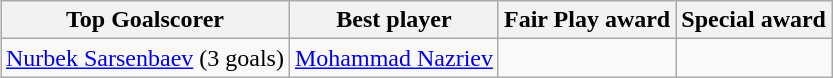<table class="wikitable" style="text-align: center; margin: 0 auto;">
<tr>
<th>Top Goalscorer</th>
<th>Best player</th>
<th>Fair Play award</th>
<th>Special award</th>
</tr>
<tr>
<td> <a href='#'>Nurbek Sarsenbaev</a> (3 goals)</td>
<td> <a href='#'>Mohammad Nazriev</a></td>
<td></td>
<td></td>
</tr>
</table>
